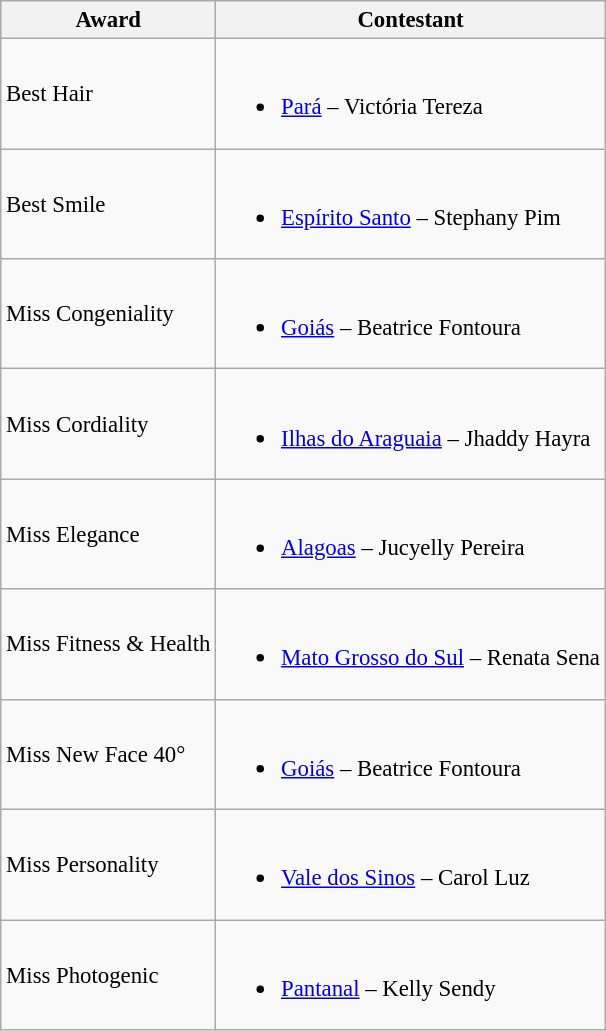<table class="wikitable sortable" style="font-size: 95%;">
<tr>
<th>Award</th>
<th>Contestant</th>
</tr>
<tr>
<td>Best Hair</td>
<td><br><ul><li><a href='#'>Pará</a> – Victória Tereza</li></ul></td>
</tr>
<tr>
<td>Best Smile</td>
<td><br><ul><li><a href='#'>Espírito Santo</a> – Stephany Pim</li></ul></td>
</tr>
<tr>
<td>Miss Congeniality</td>
<td><br><ul><li><a href='#'>Goiás</a> – Beatrice Fontoura</li></ul></td>
</tr>
<tr>
<td>Miss Cordiality</td>
<td><br><ul><li><a href='#'>Ilhas do Araguaia</a> – Jhaddy Hayra</li></ul></td>
</tr>
<tr>
<td>Miss Elegance</td>
<td><br><ul><li><a href='#'>Alagoas</a> – Jucyelly Pereira</li></ul></td>
</tr>
<tr>
<td>Miss Fitness & Health</td>
<td><br><ul><li><a href='#'>Mato Grosso do Sul</a> – Renata Sena</li></ul></td>
</tr>
<tr>
<td>Miss New Face 40°</td>
<td><br><ul><li><a href='#'>Goiás</a> – Beatrice Fontoura</li></ul></td>
</tr>
<tr>
<td>Miss Personality</td>
<td><br><ul><li><a href='#'>Vale dos Sinos</a> – Carol Luz</li></ul></td>
</tr>
<tr>
<td>Miss Photogenic</td>
<td><br><ul><li><a href='#'>Pantanal</a> – Kelly Sendy</li></ul></td>
</tr>
</table>
